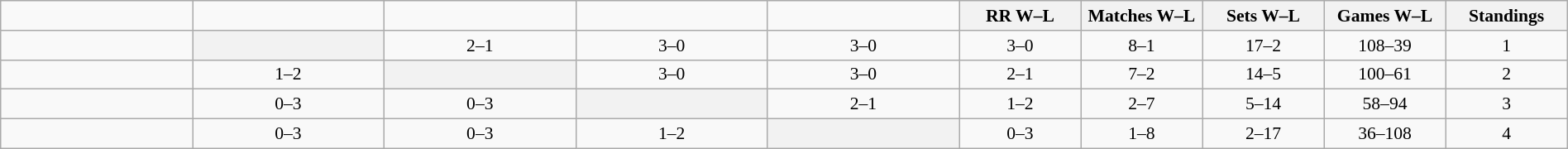<table class="wikitable" style="width: 100%; text-align:center; font-size:90%">
<tr>
<td width=130></td>
<td width=130></td>
<td width=130></td>
<td width=130></td>
<td width=130></td>
<th width=80>RR W–L</th>
<th width=80>Matches W–L</th>
<th width=80>Sets W–L</th>
<th width=80>Games W–L</th>
<th width=80>Standings</th>
</tr>
<tr>
<td style="text-align:left;"></td>
<th bgcolor="ededed"></th>
<td>2–1</td>
<td>3–0</td>
<td>3–0</td>
<td>3–0</td>
<td>8–1</td>
<td>17–2</td>
<td>108–39</td>
<td>1</td>
</tr>
<tr>
<td style="text-align:left;"></td>
<td>1–2</td>
<th bgcolor="ededed"></th>
<td>3–0</td>
<td>3–0</td>
<td>2–1</td>
<td>7–2</td>
<td>14–5</td>
<td>100–61</td>
<td>2</td>
</tr>
<tr>
<td style="text-align:left;"></td>
<td>0–3</td>
<td>0–3</td>
<th bgcolor="ededed"></th>
<td>2–1</td>
<td>1–2</td>
<td>2–7</td>
<td>5–14</td>
<td>58–94</td>
<td>3</td>
</tr>
<tr>
<td style="text-align:left;"></td>
<td>0–3</td>
<td>0–3</td>
<td>1–2</td>
<th bgcolor="ededed"></th>
<td>0–3</td>
<td>1–8</td>
<td>2–17</td>
<td>36–108</td>
<td>4</td>
</tr>
</table>
